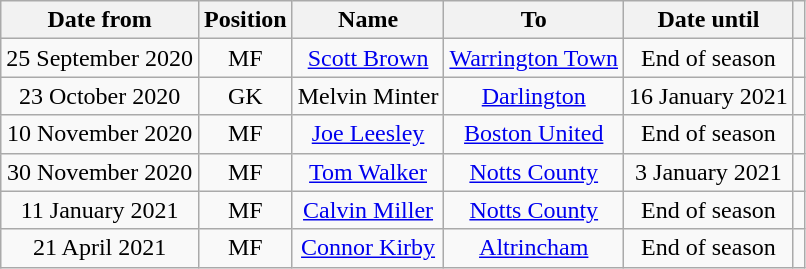<table class="wikitable" style="text-align:center;">
<tr>
<th>Date from</th>
<th>Position</th>
<th>Name</th>
<th>To</th>
<th>Date until</th>
<th></th>
</tr>
<tr>
<td>25 September 2020</td>
<td>MF</td>
<td><a href='#'>Scott Brown</a></td>
<td><a href='#'>Warrington Town</a></td>
<td>End of season</td>
<td></td>
</tr>
<tr>
<td>23 October 2020</td>
<td>GK</td>
<td>Melvin Minter</td>
<td><a href='#'>Darlington</a></td>
<td>16 January 2021</td>
<td></td>
</tr>
<tr>
<td>10 November 2020</td>
<td>MF</td>
<td><a href='#'>Joe Leesley</a></td>
<td><a href='#'>Boston United</a></td>
<td>End of season</td>
<td></td>
</tr>
<tr>
<td>30 November 2020</td>
<td>MF</td>
<td><a href='#'>Tom Walker</a></td>
<td><a href='#'>Notts County</a></td>
<td>3 January 2021</td>
<td></td>
</tr>
<tr>
<td>11 January 2021</td>
<td>MF</td>
<td><a href='#'>Calvin Miller</a></td>
<td><a href='#'>Notts County</a></td>
<td>End of season</td>
<td></td>
</tr>
<tr>
<td>21 April 2021</td>
<td>MF</td>
<td><a href='#'>Connor Kirby</a></td>
<td><a href='#'>Altrincham</a></td>
<td>End of season</td>
<td></td>
</tr>
</table>
